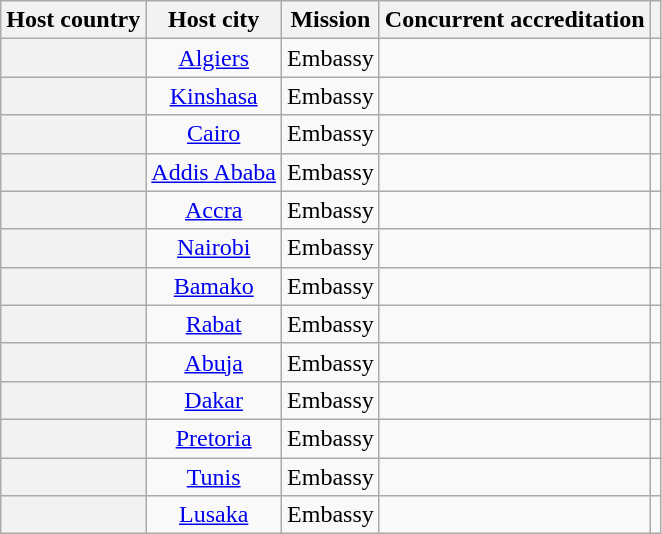<table class="wikitable plainrowheaders" style="text-align:center;">
<tr>
<th scope="col">Host country</th>
<th scope="col">Host city</th>
<th scope="col">Mission</th>
<th scope="col">Concurrent accreditation</th>
<th scope="col"></th>
</tr>
<tr>
<th scope="row"></th>
<td><a href='#'>Algiers</a></td>
<td>Embassy</td>
<td></td>
<td></td>
</tr>
<tr>
<th scope="row"></th>
<td><a href='#'>Kinshasa</a></td>
<td>Embassy</td>
<td></td>
<td></td>
</tr>
<tr>
<th scope="row"></th>
<td><a href='#'>Cairo</a></td>
<td>Embassy</td>
<td></td>
<td></td>
</tr>
<tr>
<th scope="row"></th>
<td><a href='#'>Addis Ababa</a></td>
<td>Embassy</td>
<td></td>
<td></td>
</tr>
<tr>
<th scope="row"></th>
<td><a href='#'>Accra</a></td>
<td>Embassy</td>
<td></td>
<td></td>
</tr>
<tr>
<th scope="row"></th>
<td><a href='#'>Nairobi</a></td>
<td>Embassy</td>
<td></td>
<td></td>
</tr>
<tr>
<th scope="row"></th>
<td><a href='#'>Bamako</a></td>
<td>Embassy</td>
<td></td>
<td></td>
</tr>
<tr>
<th scope="row"></th>
<td><a href='#'>Rabat</a></td>
<td>Embassy</td>
<td></td>
<td></td>
</tr>
<tr>
<th scope="row"></th>
<td><a href='#'>Abuja</a></td>
<td>Embassy</td>
<td></td>
<td></td>
</tr>
<tr>
<th scope="row"></th>
<td><a href='#'>Dakar</a></td>
<td>Embassy</td>
<td></td>
<td></td>
</tr>
<tr>
<th scope="row"></th>
<td><a href='#'>Pretoria</a></td>
<td>Embassy</td>
<td></td>
<td></td>
</tr>
<tr>
<th scope="row"></th>
<td><a href='#'>Tunis</a></td>
<td>Embassy</td>
<td></td>
<td></td>
</tr>
<tr>
<th scope="row"></th>
<td><a href='#'>Lusaka</a></td>
<td>Embassy</td>
<td></td>
<td></td>
</tr>
</table>
